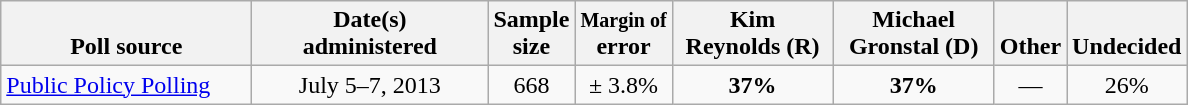<table class="wikitable">
<tr valign= bottom>
<th style="width:160px;">Poll source</th>
<th style="width:150px;">Date(s)<br>administered</th>
<th class=small>Sample<br>size</th>
<th class=small><small>Margin of</small><br>error</th>
<th style="width:100px;">Kim<br>Reynolds (R)</th>
<th style="width:100px;">Michael<br>Gronstal (D)</th>
<th style="width:40px;">Other</th>
<th style="width:40px;">Undecided</th>
</tr>
<tr>
<td><a href='#'>Public Policy Polling</a></td>
<td align=center>July 5–7, 2013</td>
<td align=center>668</td>
<td align=center>± 3.8%</td>
<td align=center><strong>37%</strong></td>
<td align=center><strong>37%</strong></td>
<td align=center>—</td>
<td align=center>26%</td>
</tr>
</table>
